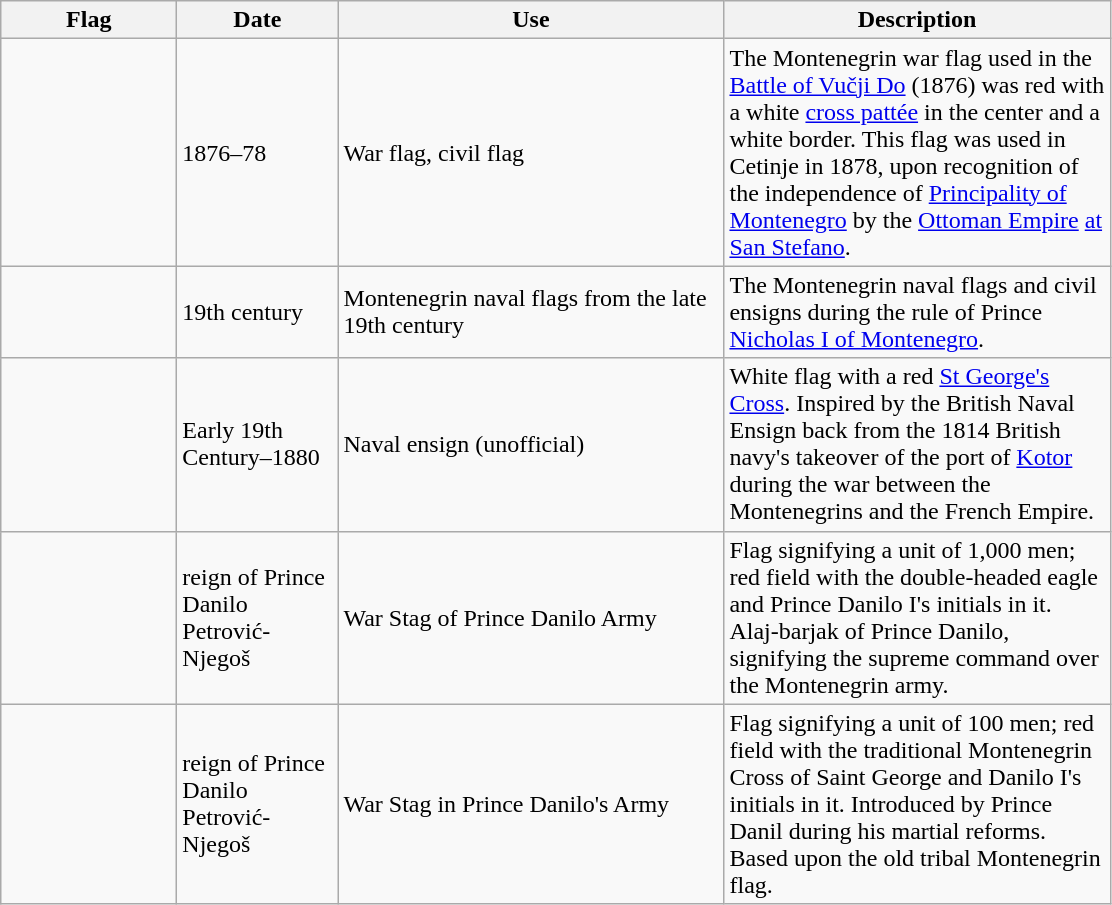<table class="wikitable">
<tr>
<th style="width:110px;">Flag</th>
<th style="width:100px;">Date</th>
<th style="width:250px;">Use</th>
<th style="width:250px;">Description</th>
</tr>
<tr>
<td></td>
<td>1876–78</td>
<td>War flag, civil flag</td>
<td>The Montenegrin war flag used in the <a href='#'>Battle of Vučji Do</a> (1876) was red with a white <a href='#'>cross pattée</a> in the center and a white border. This flag was used in Cetinje in 1878, upon recognition of the independence of <a href='#'>Principality of Montenegro</a> by the <a href='#'>Ottoman Empire</a> <a href='#'>at San Stefano</a>.</td>
</tr>
<tr>
<td></td>
<td>19th century</td>
<td>Montenegrin naval flags from the late 19th century</td>
<td>The Montenegrin naval flags and civil ensigns during the rule of Prince <a href='#'>Nicholas I of Montenegro</a>.</td>
</tr>
<tr>
<td></td>
<td>Early 19th Century–1880</td>
<td>Naval ensign (unofficial)</td>
<td>White flag with a red <a href='#'>St George's Cross</a>. Inspired by the British Naval Ensign back from the 1814 British navy's takeover of the port of <a href='#'>Kotor</a> during the war between the Montenegrins and the French Empire.</td>
</tr>
<tr>
<td></td>
<td>reign of Prince Danilo Petrović-Njegoš</td>
<td>War Stag of Prince Danilo Army</td>
<td>Flag signifying a unit of 1,000 men; red field with the double-headed eagle and Prince Danilo I's initials in it. Alaj-barjak of Prince Danilo, signifying the supreme command over the Montenegrin army.</td>
</tr>
<tr>
<td></td>
<td>reign of Prince Danilo Petrović-Njegoš</td>
<td>War Stag in Prince Danilo's Army</td>
<td>Flag signifying a unit of 100 men; red field with the traditional Montenegrin Cross of Saint George and Danilo I's initials in it. Introduced by Prince Danil during his martial reforms. Based upon the old tribal Montenegrin flag.</td>
</tr>
</table>
